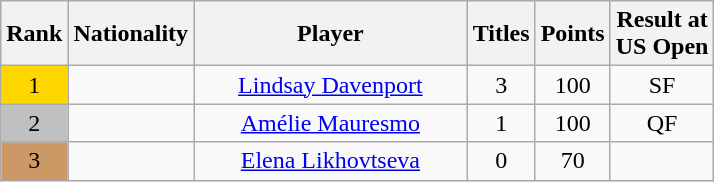<table class="sortable wikitable" style="text-align:center">
<tr bgcolor=#efefef>
<th>Rank</th>
<th>Nationality</th>
<th width=175>Player</th>
<th>Titles</th>
<th>Points</th>
<th>Result at<br>US Open</th>
</tr>
<tr>
<td style="background:gold;">1</td>
<td></td>
<td><a href='#'>Lindsay Davenport</a></td>
<td>3</td>
<td>100</td>
<td>SF</td>
</tr>
<tr>
<td style="background:silver;">2</td>
<td></td>
<td><a href='#'>Amélie Mauresmo</a></td>
<td>1</td>
<td>100</td>
<td>QF</td>
</tr>
<tr>
<td style="background:#c96;">3</td>
<td></td>
<td><a href='#'>Elena Likhovtseva</a></td>
<td>0</td>
<td>70</td>
<td></td>
</tr>
</table>
